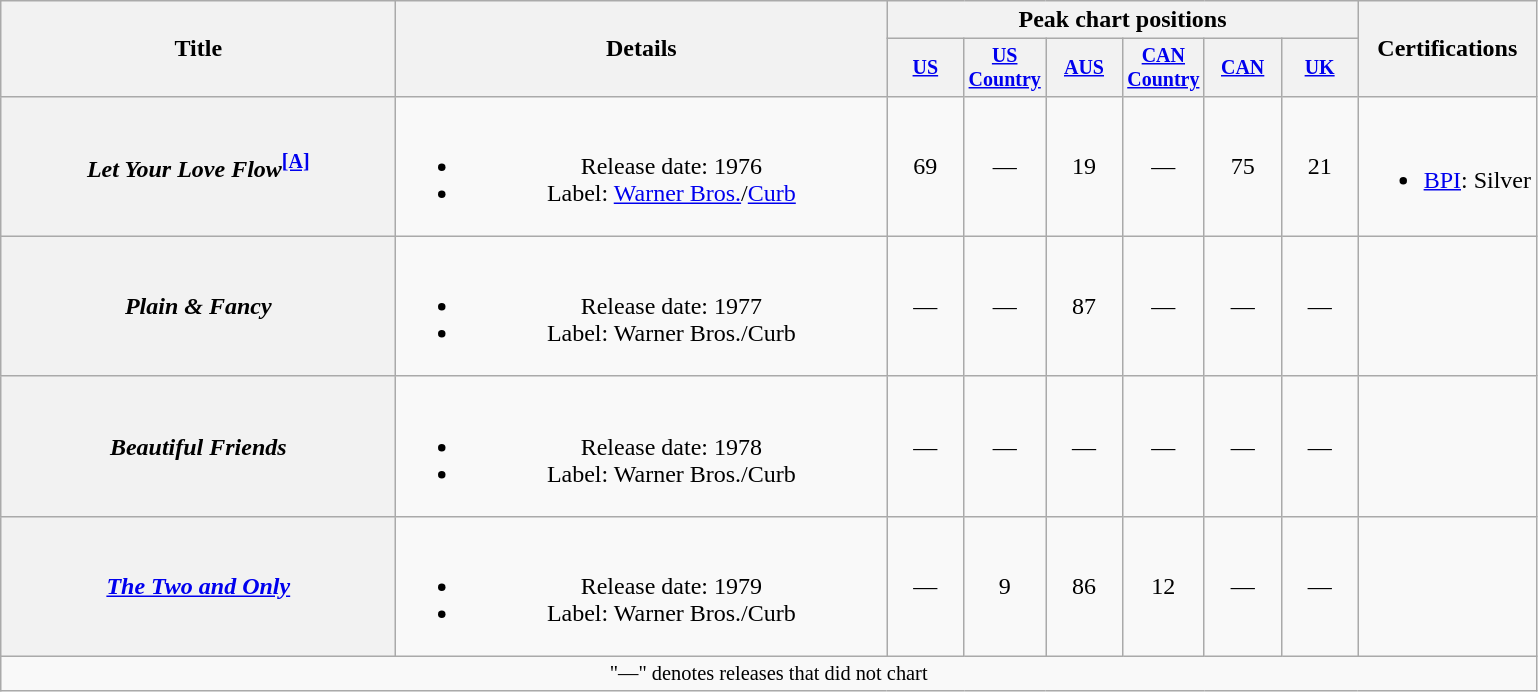<table class="wikitable plainrowheaders" style="text-align:center;">
<tr>
<th scope="col" rowspan="2" style="width:16em;">Title</th>
<th scope="col" rowspan="2" style="width:20em;">Details</th>
<th scope="col" colspan="6">Peak chart positions</th>
<th scope="col" rowspan="2">Certifications</th>
</tr>
<tr style="font-size:smaller;">
<th scope="col" width="45"><a href='#'>US</a><br></th>
<th scope="col" width="45"><a href='#'>US Country</a><br></th>
<th scope="col" width="45"><a href='#'>AUS</a><br></th>
<th scope="col" width="45"><a href='#'>CAN Country</a><br></th>
<th scope="col" width="45"><a href='#'>CAN</a><br></th>
<th scope="col" width="45"><a href='#'>UK</a><br></th>
</tr>
<tr>
<th scope="row"><em>Let Your Love Flow</em><sup><a href='#'><strong>[A]</strong></a></sup></th>
<td><br><ul><li>Release date: 1976</li><li>Label: <a href='#'>Warner Bros.</a>/<a href='#'>Curb</a></li></ul></td>
<td>69</td>
<td>—</td>
<td>19</td>
<td>—</td>
<td>75</td>
<td>21</td>
<td><br><ul><li><a href='#'>BPI</a>: Silver</li></ul></td>
</tr>
<tr>
<th scope="row"><em>Plain & Fancy</em></th>
<td><br><ul><li>Release date: 1977</li><li>Label: Warner Bros./Curb</li></ul></td>
<td>—</td>
<td>—</td>
<td>87</td>
<td>—</td>
<td>—</td>
<td>—</td>
<td></td>
</tr>
<tr>
<th scope="row"><em>Beautiful Friends</em></th>
<td><br><ul><li>Release date: 1978</li><li>Label: Warner Bros./Curb</li></ul></td>
<td>—</td>
<td>—</td>
<td>—</td>
<td>—</td>
<td>—</td>
<td>—</td>
<td></td>
</tr>
<tr>
<th scope="row"><em><a href='#'>The Two and Only</a></em></th>
<td><br><ul><li>Release date: 1979</li><li>Label: Warner Bros./Curb</li></ul></td>
<td>—</td>
<td>9</td>
<td>86</td>
<td>12</td>
<td>—</td>
<td>—</td>
<td></td>
</tr>
<tr>
<td colspan="9" style="font-size:85%">"—" denotes releases that did not chart</td>
</tr>
</table>
